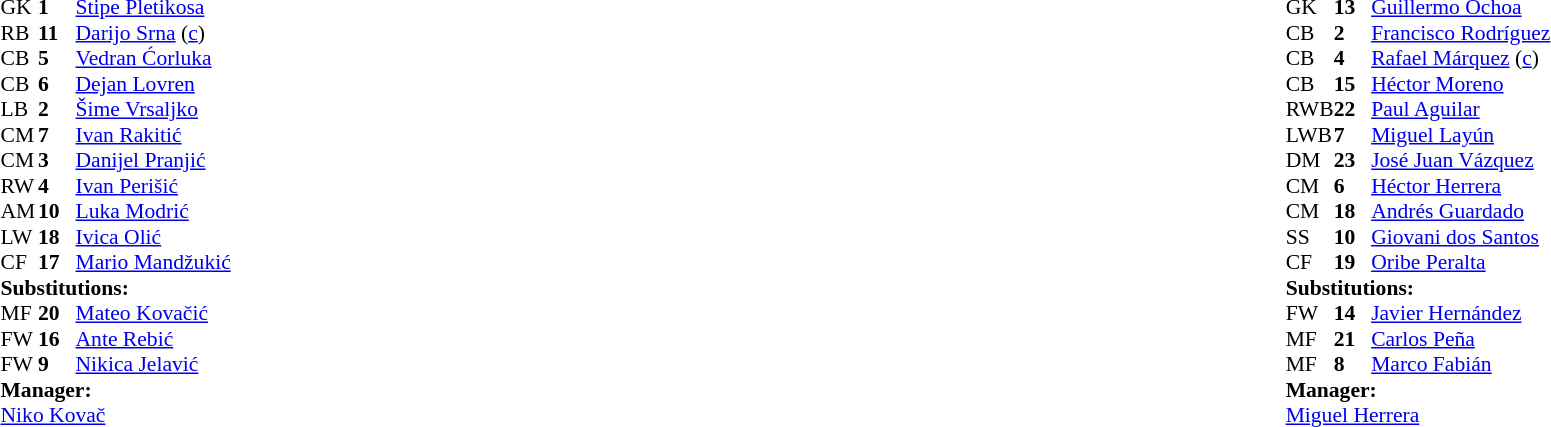<table width="100%">
<tr>
<td valign="top" width="40%"><br><table style="font-size:90%" cellspacing="0" cellpadding="0">
<tr>
<th width=25></th>
<th width=25></th>
</tr>
<tr>
<td>GK</td>
<td><strong>1</strong></td>
<td><a href='#'>Stipe Pletikosa</a></td>
</tr>
<tr>
<td>RB</td>
<td><strong>11</strong></td>
<td><a href='#'>Darijo Srna</a> (<a href='#'>c</a>)</td>
</tr>
<tr>
<td>CB</td>
<td><strong>5</strong></td>
<td><a href='#'>Vedran Ćorluka</a></td>
</tr>
<tr>
<td>CB</td>
<td><strong>6</strong></td>
<td><a href='#'>Dejan Lovren</a></td>
</tr>
<tr>
<td>LB</td>
<td><strong>2</strong></td>
<td><a href='#'>Šime Vrsaljko</a></td>
<td></td>
<td></td>
</tr>
<tr>
<td>CM</td>
<td><strong>7</strong></td>
<td><a href='#'>Ivan Rakitić</a></td>
<td></td>
</tr>
<tr>
<td>CM</td>
<td><strong>3</strong></td>
<td><a href='#'>Danijel Pranjić</a></td>
<td></td>
<td></td>
</tr>
<tr>
<td>RW</td>
<td><strong>4</strong></td>
<td><a href='#'>Ivan Perišić</a></td>
</tr>
<tr>
<td>AM</td>
<td><strong>10</strong></td>
<td><a href='#'>Luka Modrić</a></td>
</tr>
<tr>
<td>LW</td>
<td><strong>18</strong></td>
<td><a href='#'>Ivica Olić</a></td>
<td></td>
<td></td>
</tr>
<tr>
<td>CF</td>
<td><strong>17</strong></td>
<td><a href='#'>Mario Mandžukić</a></td>
</tr>
<tr>
<td colspan=3><strong>Substitutions:</strong></td>
</tr>
<tr>
<td>MF</td>
<td><strong>20</strong></td>
<td><a href='#'>Mateo Kovačić</a></td>
<td></td>
<td></td>
</tr>
<tr>
<td>FW</td>
<td><strong>16</strong></td>
<td><a href='#'>Ante Rebić</a></td>
<td></td>
<td></td>
</tr>
<tr>
<td>FW</td>
<td><strong>9</strong></td>
<td><a href='#'>Nikica Jelavić</a></td>
<td></td>
<td></td>
</tr>
<tr>
<td colspan=3><strong>Manager:</strong></td>
</tr>
<tr>
<td colspan=3><a href='#'>Niko Kovač</a></td>
</tr>
</table>
</td>
<td valign="top"></td>
<td style="vertical-align:top; width:50%;"><br><table style="font-size:90%;margin:auto" cellspacing="0" cellpadding="0">
<tr>
<th width="25"></th>
<th width="25"></th>
</tr>
<tr>
<td>GK</td>
<td><strong>13</strong></td>
<td><a href='#'>Guillermo Ochoa</a></td>
</tr>
<tr>
<td>CB</td>
<td><strong>2</strong></td>
<td><a href='#'>Francisco Rodríguez</a></td>
</tr>
<tr>
<td>CB</td>
<td><strong>4</strong></td>
<td><a href='#'>Rafael Márquez</a> (<a href='#'>c</a>)</td>
<td></td>
</tr>
<tr>
<td>CB</td>
<td><strong>15</strong></td>
<td><a href='#'>Héctor Moreno</a></td>
</tr>
<tr>
<td>RWB</td>
<td><strong>22</strong></td>
<td><a href='#'>Paul Aguilar</a></td>
</tr>
<tr>
<td>LWB</td>
<td><strong>7</strong></td>
<td><a href='#'>Miguel Layún</a></td>
</tr>
<tr>
<td>DM</td>
<td><strong>23</strong></td>
<td><a href='#'>José Juan Vázquez</a></td>
<td></td>
</tr>
<tr>
<td>CM</td>
<td><strong>6</strong></td>
<td><a href='#'>Héctor Herrera</a></td>
</tr>
<tr>
<td>CM</td>
<td><strong>18</strong></td>
<td><a href='#'>Andrés Guardado</a></td>
<td></td>
<td></td>
</tr>
<tr>
<td>SS</td>
<td><strong>10</strong></td>
<td><a href='#'>Giovani dos Santos</a></td>
<td></td>
<td></td>
</tr>
<tr>
<td>CF</td>
<td><strong>19</strong></td>
<td><a href='#'>Oribe Peralta</a></td>
<td></td>
<td></td>
</tr>
<tr>
<td colspan=3><strong>Substitutions:</strong></td>
</tr>
<tr>
<td>FW</td>
<td><strong>14</strong></td>
<td><a href='#'>Javier Hernández</a></td>
<td></td>
<td></td>
</tr>
<tr>
<td>MF</td>
<td><strong>21</strong></td>
<td><a href='#'>Carlos Peña</a></td>
<td></td>
<td></td>
</tr>
<tr>
<td>MF</td>
<td><strong>8</strong></td>
<td><a href='#'>Marco Fabián</a></td>
<td></td>
<td></td>
</tr>
<tr>
<td colspan=3><strong>Manager:</strong></td>
</tr>
<tr>
<td colspan=3><a href='#'>Miguel Herrera</a></td>
</tr>
</table>
</td>
</tr>
</table>
